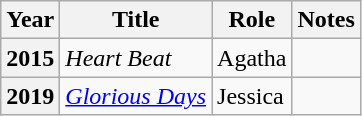<table class="wikitable plainrowheaders sortable">
<tr>
<th scope="col">Year</th>
<th scope="col">Title</th>
<th scope="col">Role</th>
<th scope="col" class="unsortable">Notes</th>
</tr>
<tr>
<th scope="row">2015</th>
<td><em>Heart Beat</em></td>
<td>Agatha</td>
<td></td>
</tr>
<tr>
<th scope="row">2019</th>
<td><em><a href='#'>Glorious Days</a></em></td>
<td>Jessica</td>
<td></td>
</tr>
</table>
